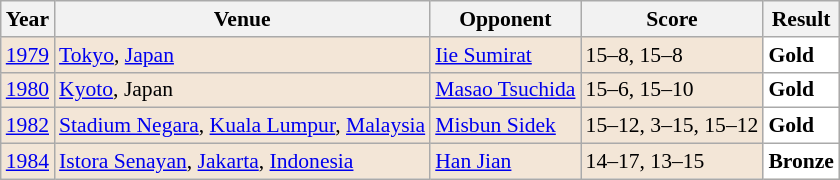<table class="sortable wikitable" style="font-size: 90%">
<tr>
<th>Year</th>
<th>Venue</th>
<th>Opponent</th>
<th>Score</th>
<th>Result</th>
</tr>
<tr style="background:#F3E6D7">
<td align="center"><a href='#'>1979</a></td>
<td align="left"><a href='#'>Tokyo</a>, <a href='#'>Japan</a></td>
<td align="left"> <a href='#'>Iie Sumirat</a></td>
<td align="left">15–8, 15–8</td>
<td style="text-align:left; background:white"> <strong>Gold</strong></td>
</tr>
<tr style="background:#F3E6D7">
<td align="center"><a href='#'>1980</a></td>
<td align="left"><a href='#'>Kyoto</a>, Japan</td>
<td align="left"> <a href='#'>Masao Tsuchida</a></td>
<td align="left">15–6, 15–10</td>
<td style="text-align:left; background:white"> <strong>Gold</strong></td>
</tr>
<tr style="background:#F3E6D7">
<td align="center"><a href='#'>1982</a></td>
<td align="left"><a href='#'>Stadium Negara</a>, <a href='#'>Kuala Lumpur</a>, <a href='#'>Malaysia</a></td>
<td align="left"> <a href='#'>Misbun Sidek</a></td>
<td align="left">15–12, 3–15, 15–12</td>
<td style="text-align:left; background:white"> <strong>Gold</strong></td>
</tr>
<tr style="background:#F3E6D7">
<td align="center"><a href='#'>1984</a></td>
<td align="left"><a href='#'>Istora Senayan</a>, <a href='#'>Jakarta</a>, <a href='#'>Indonesia</a></td>
<td align="left"> <a href='#'>Han Jian</a></td>
<td align="left">14–17, 13–15</td>
<td style="text-align:left; background:white"> <strong>Bronze</strong></td>
</tr>
</table>
